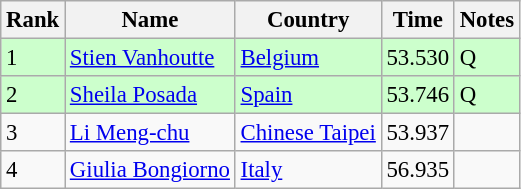<table class="wikitable" style="font-size:95%" style="text-align:center; width:35em;">
<tr>
<th>Rank</th>
<th>Name</th>
<th>Country</th>
<th>Time</th>
<th>Notes</th>
</tr>
<tr bgcolor=ccffcc>
<td>1</td>
<td align=left><a href='#'>Stien Vanhoutte</a></td>
<td align="left"> <a href='#'>Belgium</a></td>
<td>53.530</td>
<td>Q</td>
</tr>
<tr bgcolor=ccffcc>
<td>2</td>
<td align=left><a href='#'>Sheila Posada</a></td>
<td align="left"> <a href='#'>Spain</a></td>
<td>53.746</td>
<td>Q</td>
</tr>
<tr>
<td>3</td>
<td align=left><a href='#'>Li Meng-chu</a></td>
<td align="left"> <a href='#'>Chinese Taipei</a></td>
<td>53.937</td>
<td></td>
</tr>
<tr>
<td>4</td>
<td align=left><a href='#'>Giulia Bongiorno</a></td>
<td align=left> <a href='#'>Italy</a></td>
<td>56.935</td>
<td></td>
</tr>
</table>
